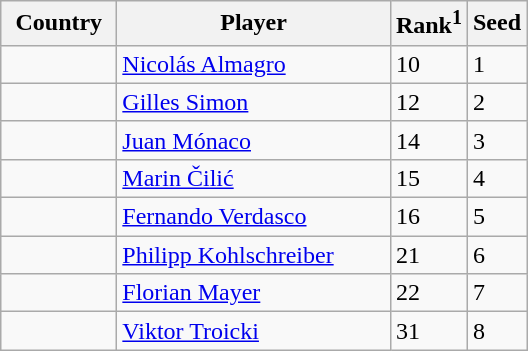<table class="sortable wikitable">
<tr>
<th width="70">Country</th>
<th width="175">Player</th>
<th>Rank<sup>1</sup></th>
<th>Seed</th>
</tr>
<tr>
<td></td>
<td><a href='#'>Nicolás Almagro</a></td>
<td>10</td>
<td>1</td>
</tr>
<tr>
<td></td>
<td><a href='#'>Gilles Simon</a></td>
<td>12</td>
<td>2</td>
</tr>
<tr>
<td></td>
<td><a href='#'>Juan Mónaco</a></td>
<td>14</td>
<td>3</td>
</tr>
<tr>
<td></td>
<td><a href='#'>Marin Čilić</a></td>
<td>15</td>
<td>4</td>
</tr>
<tr>
<td></td>
<td><a href='#'>Fernando Verdasco</a></td>
<td>16</td>
<td>5</td>
</tr>
<tr>
<td></td>
<td><a href='#'>Philipp Kohlschreiber</a></td>
<td>21</td>
<td>6</td>
</tr>
<tr>
<td></td>
<td><a href='#'>Florian Mayer</a></td>
<td>22</td>
<td>7</td>
</tr>
<tr>
<td></td>
<td><a href='#'>Viktor Troicki</a></td>
<td>31</td>
<td>8</td>
</tr>
</table>
